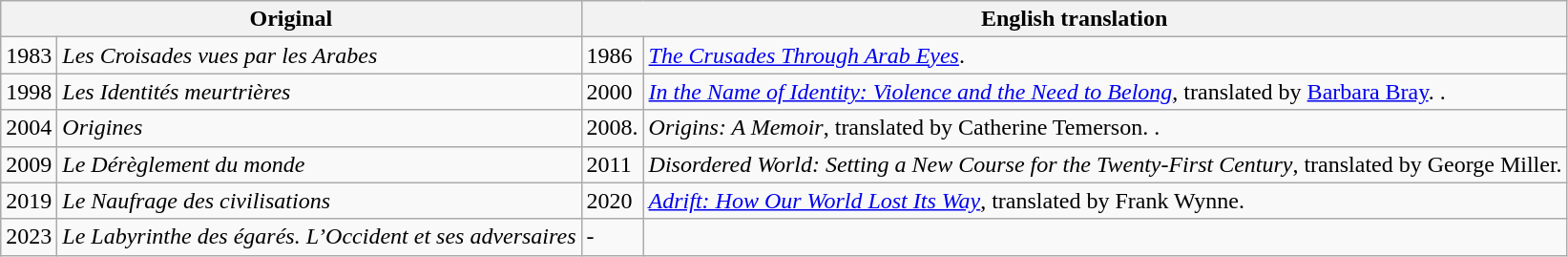<table class="wikitable">
<tr>
<th colspan="2">Original</th>
<th colspan="2">English translation</th>
</tr>
<tr>
<td>1983</td>
<td><em>Les Croisades vues par les Arabes</em></td>
<td>1986</td>
<td><em><a href='#'>The Crusades Through Arab Eyes</a></em>. </td>
</tr>
<tr>
<td>1998</td>
<td><em>Les Identités meurtrières</em></td>
<td>2000</td>
<td><em><a href='#'>In the Name of Identity: Violence and the Need to Belong</a></em>, translated by <a href='#'>Barbara Bray</a>. .</td>
</tr>
<tr>
<td>2004</td>
<td><em>Origines</em></td>
<td>2008.</td>
<td><em>Origins: A Memoir</em>, translated by Catherine Temerson. .</td>
</tr>
<tr>
<td>2009</td>
<td><em>Le Dérèglement du monde</em></td>
<td>2011</td>
<td><em>Disordered World: Setting a New Course for the Twenty-First Century</em>, translated by George Miller. </td>
</tr>
<tr>
<td>2019</td>
<td><em>Le Naufrage des civilisations</em></td>
<td>2020</td>
<td><em><a href='#'>Adrift: How Our World Lost Its Way</a></em>, translated by Frank Wynne. </td>
</tr>
<tr>
<td>2023</td>
<td><em>Le Labyrinthe des égarés. L’Occident et ses adversaires</em></td>
<td>-</td>
<td></td>
</tr>
</table>
